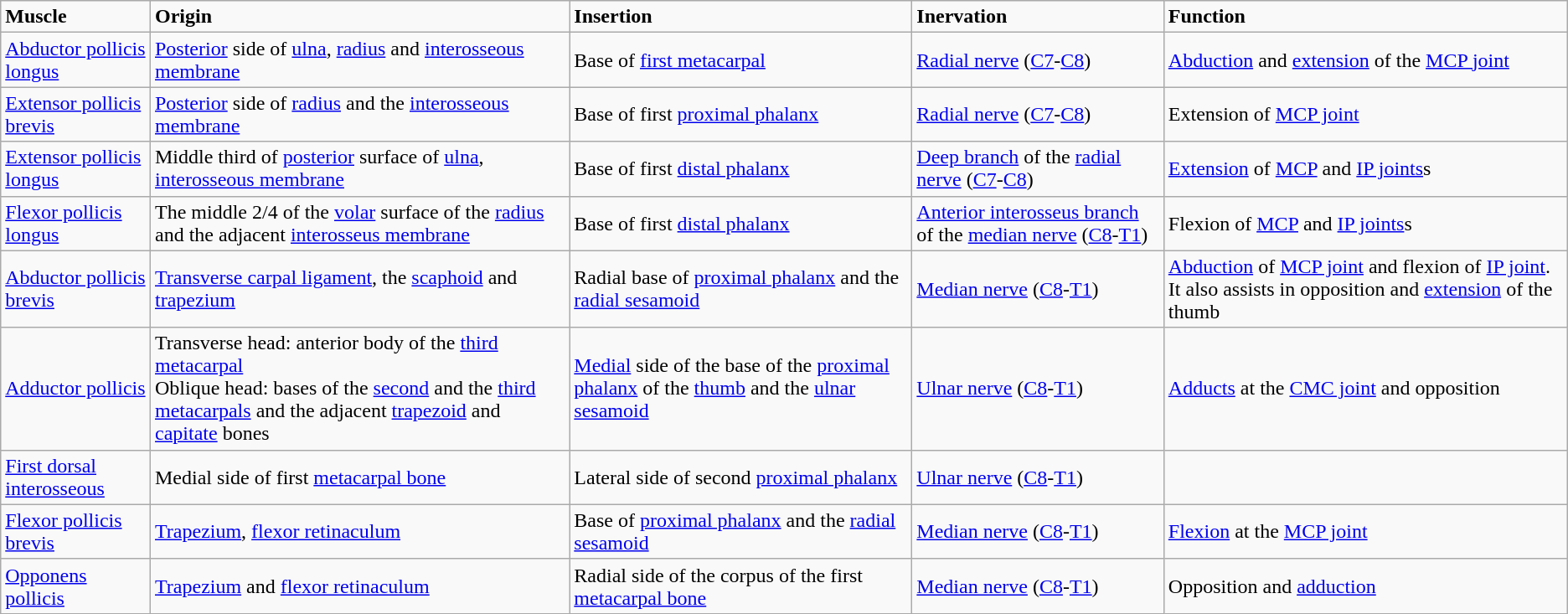<table class="sortable wikitable">
<tr>
<td><strong>Muscle</strong></td>
<td><strong>Origin</strong></td>
<td><strong>Insertion</strong></td>
<td><strong>Inervation</strong></td>
<td><strong>Function</strong></td>
</tr>
<tr>
<td><a href='#'>Abductor pollicis longus</a></td>
<td><a href='#'>Posterior</a> side of <a href='#'>ulna</a>, <a href='#'>radius</a> and <a href='#'>interosseous membrane</a></td>
<td>Base of <a href='#'>first metacarpal</a></td>
<td><a href='#'>Radial nerve</a> (<a href='#'>C7</a>-<a href='#'>C8</a>)</td>
<td><a href='#'>Abduction</a> and <a href='#'>extension</a> of the <a href='#'>MCP joint</a></td>
</tr>
<tr>
<td><a href='#'>Extensor pollicis brevis</a></td>
<td><a href='#'>Posterior</a> side of <a href='#'>radius</a> and the <a href='#'>interosseous membrane</a></td>
<td>Base of first <a href='#'>proximal phalanx</a></td>
<td><a href='#'>Radial nerve</a> (<a href='#'>C7</a>-<a href='#'>C8</a>)</td>
<td>Extension of <a href='#'>MCP joint</a></td>
</tr>
<tr>
<td><a href='#'>Extensor pollicis longus</a></td>
<td>Middle third of <a href='#'>posterior</a> surface of <a href='#'>ulna</a>,  <a href='#'>interosseous membrane</a></td>
<td>Base of first <a href='#'>distal phalanx</a></td>
<td><a href='#'>Deep branch</a> of the <a href='#'>radial nerve</a> (<a href='#'>C7</a>-<a href='#'>C8</a>)</td>
<td><a href='#'>Extension</a> of <a href='#'>MCP</a> and <a href='#'>IP joints</a>s</td>
</tr>
<tr>
<td><a href='#'>Flexor pollicis longus</a></td>
<td>The middle 2/4 of the <a href='#'>volar</a> surface of the <a href='#'>radius</a> and the adjacent <a href='#'>interosseus membrane</a></td>
<td>Base of first <a href='#'>distal phalanx</a></td>
<td><a href='#'>Anterior interosseus branch</a> of the <a href='#'>median nerve</a> (<a href='#'>C8</a>-<a href='#'>T1</a>)</td>
<td>Flexion of <a href='#'>MCP</a> and <a href='#'>IP joints</a>s</td>
</tr>
<tr>
<td><a href='#'>Abductor pollicis brevis</a></td>
<td><a href='#'>Transverse carpal ligament</a>, the <a href='#'>scaphoid</a> and <a href='#'>trapezium</a></td>
<td>Radial base of <a href='#'>proximal phalanx</a> and the <a href='#'>radial sesamoid</a></td>
<td><a href='#'>Median nerve</a> (<a href='#'>C8</a>-<a href='#'>T1</a>)</td>
<td><a href='#'>Abduction</a> of <a href='#'>MCP joint</a> and flexion of <a href='#'>IP joint</a>. It also assists in opposition and <a href='#'>extension</a> of the thumb</td>
</tr>
<tr>
<td><a href='#'>Adductor pollicis</a></td>
<td>Transverse head: anterior body of the <a href='#'>third metacarpal</a><br>Oblique head: bases of the <a href='#'>second</a> and the <a href='#'>third metacarpals</a> and the adjacent <a href='#'>trapezoid</a> and <a href='#'>capitate</a> bones</td>
<td><a href='#'>Medial</a> side of the base of the <a href='#'>proximal phalanx</a> of the <a href='#'>thumb</a> and the <a href='#'>ulnar sesamoid</a></td>
<td><a href='#'>Ulnar nerve</a> (<a href='#'>C8</a>-<a href='#'>T1</a>)</td>
<td><a href='#'>Adducts</a> at the <a href='#'>CMC joint</a> and opposition</td>
</tr>
<tr>
<td><a href='#'>First dorsal interosseous</a></td>
<td>Medial side of first <a href='#'>metacarpal bone</a></td>
<td>Lateral side of second <a href='#'>proximal phalanx</a></td>
<td><a href='#'>Ulnar nerve</a> (<a href='#'>C8</a>-<a href='#'>T1</a>)</td>
<td></td>
</tr>
<tr>
<td><a href='#'>Flexor pollicis brevis</a></td>
<td><a href='#'>Trapezium</a>, <a href='#'>flexor retinaculum</a></td>
<td>Base of <a href='#'>proximal phalanx</a> and the <a href='#'>radial sesamoid</a></td>
<td><a href='#'>Median nerve</a> (<a href='#'>C8</a>-<a href='#'>T1</a>)</td>
<td><a href='#'>Flexion</a> at the <a href='#'>MCP joint</a></td>
</tr>
<tr>
<td><a href='#'>Opponens pollicis</a></td>
<td><a href='#'>Trapezium</a> and <a href='#'>flexor retinaculum</a></td>
<td>Radial side of the corpus of the first <a href='#'>metacarpal bone</a></td>
<td><a href='#'>Median nerve</a> (<a href='#'>C8</a>-<a href='#'>T1</a>)</td>
<td>Opposition and <a href='#'>adduction</a></td>
</tr>
</table>
